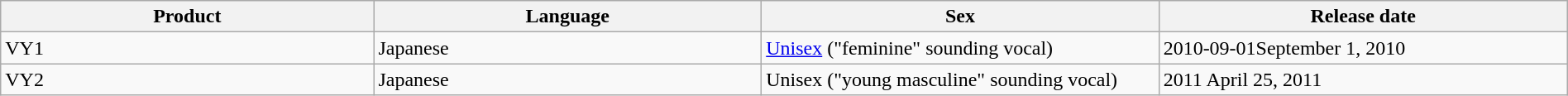<table class="wikitable sortable" style="text-align:left; width:100%">
<tr>
<th width="5%">Product</th>
<th width="5%">Language</th>
<th width="5%">Sex</th>
<th width="5%">Release date</th>
</tr>
<tr>
<td>VY1</td>
<td>Japanese</td>
<td><a href='#'>Unisex</a> ("feminine" sounding vocal)</td>
<td><span>2010-09-01</span>September 1, 2010</td>
</tr>
<tr>
<td>VY2</td>
<td>Japanese</td>
<td>Unisex ("young masculine" sounding vocal)</td>
<td><span>2011</span> April 25, 2011</td>
</tr>
</table>
